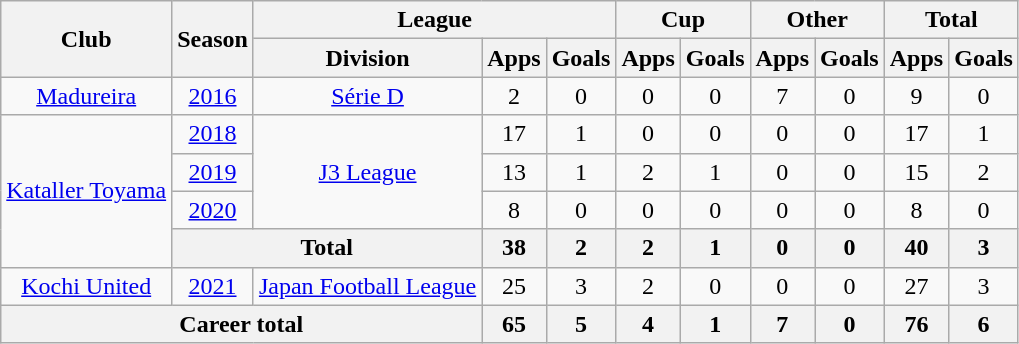<table class="wikitable" style="text-align: center">
<tr>
<th rowspan="2">Club</th>
<th rowspan="2">Season</th>
<th colspan="3">League</th>
<th colspan="2">Cup</th>
<th colspan="2">Other</th>
<th colspan="2">Total</th>
</tr>
<tr>
<th>Division</th>
<th>Apps</th>
<th>Goals</th>
<th>Apps</th>
<th>Goals</th>
<th>Apps</th>
<th>Goals</th>
<th>Apps</th>
<th>Goals</th>
</tr>
<tr>
<td><a href='#'>Madureira</a></td>
<td><a href='#'>2016</a></td>
<td><a href='#'>Série D</a></td>
<td>2</td>
<td>0</td>
<td>0</td>
<td>0</td>
<td>7</td>
<td>0</td>
<td>9</td>
<td>0</td>
</tr>
<tr>
<td rowspan="4"><a href='#'>Kataller Toyama</a></td>
<td><a href='#'>2018</a></td>
<td rowspan="3"><a href='#'>J3 League</a></td>
<td>17</td>
<td>1</td>
<td>0</td>
<td>0</td>
<td>0</td>
<td>0</td>
<td>17</td>
<td>1</td>
</tr>
<tr>
<td><a href='#'>2019</a></td>
<td>13</td>
<td>1</td>
<td>2</td>
<td>1</td>
<td>0</td>
<td>0</td>
<td>15</td>
<td>2</td>
</tr>
<tr>
<td><a href='#'>2020</a></td>
<td>8</td>
<td>0</td>
<td>0</td>
<td>0</td>
<td>0</td>
<td>0</td>
<td>8</td>
<td>0</td>
</tr>
<tr>
<th colspan="2"><strong>Total</strong></th>
<th>38</th>
<th>2</th>
<th>2</th>
<th>1</th>
<th>0</th>
<th>0</th>
<th>40</th>
<th>3</th>
</tr>
<tr>
<td><a href='#'>Kochi United</a></td>
<td><a href='#'>2021</a></td>
<td><a href='#'>Japan Football League</a></td>
<td>25</td>
<td>3</td>
<td>2</td>
<td>0</td>
<td>0</td>
<td>0</td>
<td>27</td>
<td>3</td>
</tr>
<tr>
<th colspan="3"><strong>Career total</strong></th>
<th>65</th>
<th>5</th>
<th>4</th>
<th>1</th>
<th>7</th>
<th>0</th>
<th>76</th>
<th>6</th>
</tr>
</table>
